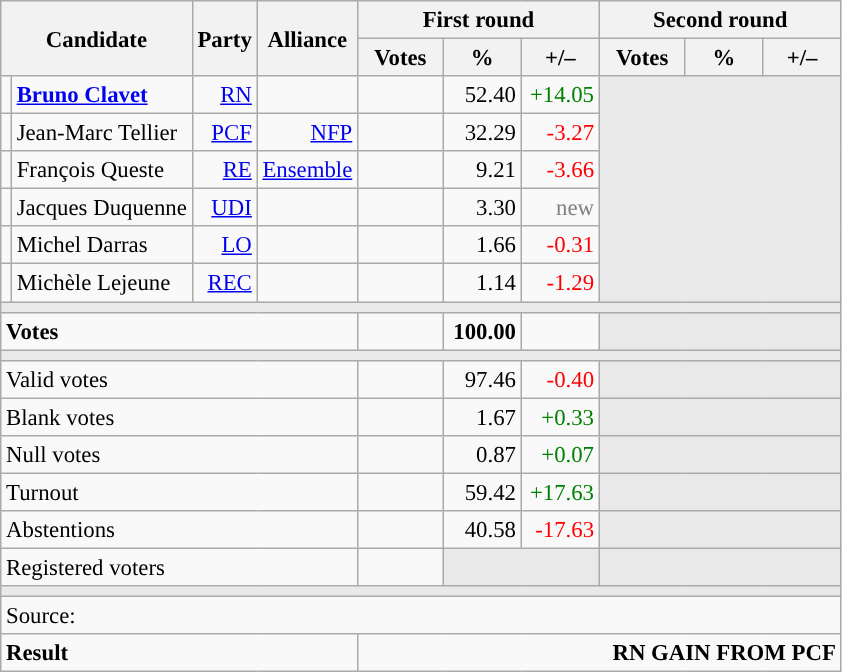<table class="wikitable" style="text-align:right;font-size:95%;">
<tr>
<th rowspan="2" colspan="2">Candidate</th>
<th colspan="1" rowspan="2">Party</th>
<th colspan="1" rowspan="2">Alliance</th>
<th colspan="3">First round</th>
<th colspan="3">Second round</th>
</tr>
<tr>
<th style="width:50px;">Votes</th>
<th style="width:45px;">%</th>
<th style="width:45px;">+/–</th>
<th style="width:50px;">Votes</th>
<th style="width:45px;">%</th>
<th style="width:45px;">+/–</th>
</tr>
<tr>
<td style="background:"></td>
<td style="text-align:left;"><strong><a href='#'>Bruno Clavet</a></strong></td>
<td><a href='#'>RN</a></td>
<td></td>
<td></td>
<td>52.40</td>
<td style="color:green;">+14.05</td>
<td colspan="3" rowspan="6" style="background:#E9E9E9;"></td>
</tr>
<tr>
<td style="background:"></td>
<td style="text-align:left;">Jean-Marc Tellier</td>
<td><a href='#'>PCF</a></td>
<td><a href='#'>NFP</a></td>
<td></td>
<td>32.29</td>
<td style="color:red;">-3.27</td>
</tr>
<tr>
<td style="background:"></td>
<td style="text-align:left;">François Queste</td>
<td><a href='#'>RE</a></td>
<td><a href='#'>Ensemble</a></td>
<td></td>
<td>9.21</td>
<td style="color:red;">-3.66</td>
</tr>
<tr>
<td style="background:"></td>
<td style="text-align:left;">Jacques Duquenne</td>
<td><a href='#'>UDI</a></td>
<td></td>
<td></td>
<td>3.30</td>
<td style="color:grey;">new</td>
</tr>
<tr>
<td style="background:"></td>
<td style="text-align:left;">Michel Darras</td>
<td><a href='#'>LO</a></td>
<td></td>
<td></td>
<td>1.66</td>
<td style="color:red;">-0.31</td>
</tr>
<tr>
<td style="background:"></td>
<td style="text-align:left;">Michèle Lejeune</td>
<td><a href='#'>REC</a></td>
<td></td>
<td></td>
<td>1.14</td>
<td style="color:red;">-1.29</td>
</tr>
<tr>
<td colspan="10" style="background:#E9E9E9;"></td>
</tr>
<tr style="font-weight:bold;">
<td colspan="4" style="text-align:left;">Votes</td>
<td></td>
<td>100.00</td>
<td></td>
<td colspan="3" rowspan="1" style="background:#E9E9E9;"></td>
</tr>
<tr>
<td colspan="10" style="background:#E9E9E9;"></td>
</tr>
<tr>
<td colspan="4" style="text-align:left;">Valid votes</td>
<td></td>
<td>97.46</td>
<td style="color:red;">-0.40</td>
<td colspan="3" rowspan="1" style="background:#E9E9E9;"></td>
</tr>
<tr>
<td colspan="4" style="text-align:left;">Blank votes</td>
<td></td>
<td>1.67</td>
<td style="color:green;">+0.33</td>
<td colspan="3" rowspan="1" style="background:#E9E9E9;"></td>
</tr>
<tr>
<td colspan="4" style="text-align:left;">Null votes</td>
<td></td>
<td>0.87</td>
<td style="color:green;">+0.07</td>
<td colspan="3" rowspan="1" style="background:#E9E9E9;"></td>
</tr>
<tr>
<td colspan="4" style="text-align:left;">Turnout</td>
<td></td>
<td>59.42</td>
<td style="color:green;">+17.63</td>
<td colspan="3" rowspan="1" style="background:#E9E9E9;"></td>
</tr>
<tr>
<td colspan="4" style="text-align:left;">Abstentions</td>
<td></td>
<td>40.58</td>
<td style="color:red;">-17.63</td>
<td colspan="3" rowspan="1" style="background:#E9E9E9;"></td>
</tr>
<tr>
<td colspan="4" style="text-align:left;">Registered voters</td>
<td></td>
<td colspan="2" style="background:#E9E9E9;"></td>
<td colspan="3" rowspan="1" style="background:#E9E9E9;"></td>
</tr>
<tr>
<td colspan="10" style="background:#E9E9E9;"></td>
</tr>
<tr>
<td colspan="10" style="text-align:left;">Source: </td>
</tr>
<tr style="font-weight:bold">
<td colspan="4" style="text-align:left;">Result</td>
<td colspan="6" style="background-color:">RN GAIN FROM PCF</td>
</tr>
</table>
